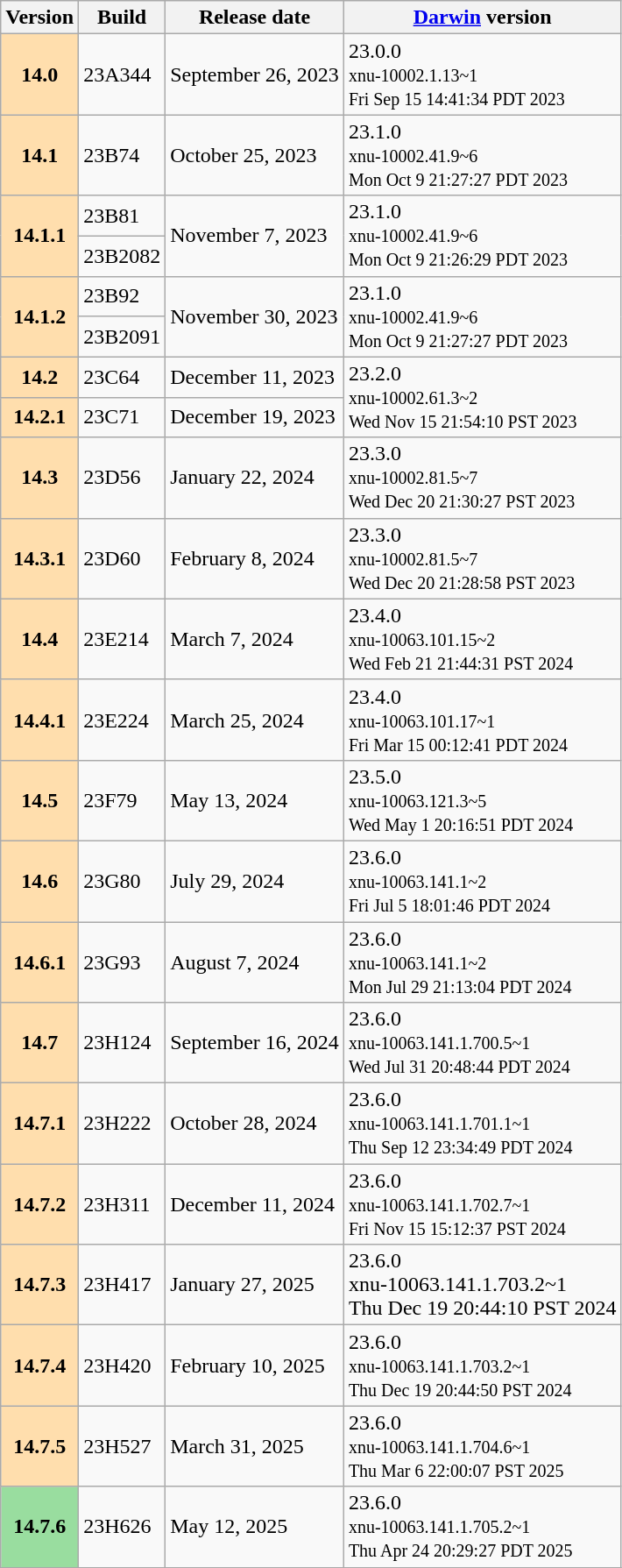<table class="wikitable">
<tr>
<th>Version</th>
<th>Build</th>
<th>Release date</th>
<th><a href='#'>Darwin</a> version</th>
</tr>
<tr>
<th style="background: #FFDEAD;">14.0</th>
<td>23A344</td>
<td>September 26, 2023</td>
<td>23.0.0<br><small>xnu-10002.1.13~1<br>Fri Sep 15 14:41:34 PDT 2023</small></td>
</tr>
<tr>
<th style="background: #FFDEAD;">14.1</th>
<td>23B74</td>
<td>October 25, 2023</td>
<td>23.1.0<br><small>xnu-10002.41.9~6<br>Mon Oct  9 21:27:27 PDT 2023</small></td>
</tr>
<tr>
<th rowspan=2 style="background: #FFDEAD">14.1.1</th>
<td>23B81</td>
<td rowspan=2>November 7, 2023</td>
<td rowspan=2>23.1.0<br><small>xnu-10002.41.9~6<br>Mon Oct 9 21:26:29 PDT 2023</small></td>
</tr>
<tr>
<td>23B2082</td>
</tr>
<tr>
<th rowspan=2 style="background: #FFDEAD">14.1.2</th>
<td>23B92</td>
<td rowspan=2>November 30, 2023</td>
<td rowspan=2>23.1.0<br><small>xnu-10002.41.9~6<br>Mon Oct 9 21:27:27 PDT 2023</small></td>
</tr>
<tr>
<td>23B2091</td>
</tr>
<tr>
<th style="background: #FFDEAD;">14.2</th>
<td>23C64</td>
<td>December 11, 2023</td>
<td rowspan=2>23.2.0<br><small>xnu-10002.61.3~2<br>Wed Nov 15 21:54:10 PST 2023</small></td>
</tr>
<tr>
<th style="background: #FFDEAD;">14.2.1</th>
<td>23C71</td>
<td>December 19, 2023</td>
</tr>
<tr>
<th style="background: #FFDEAD;">14.3</th>
<td>23D56</td>
<td>January 22, 2024</td>
<td>23.3.0<br><small>xnu-10002.81.5~7<br>Wed Dec 20 21:30:27 PST 2023</small></td>
</tr>
<tr>
<th style="background: #FFDEAD;">14.3.1</th>
<td>23D60</td>
<td>February 8, 2024</td>
<td>23.3.0<br><small>xnu-10002.81.5~7<br>Wed Dec 20 21:28:58 PST 2023</small></td>
</tr>
<tr>
<th style="background: #FFDEAD;">14.4</th>
<td>23E214</td>
<td>March 7, 2024</td>
<td>23.4.0<br><small>xnu-10063.101.15~2<br>Wed Feb 21 21:44:31 PST 2024</small></td>
</tr>
<tr>
<th style="background: #FFDEAD;">14.4.1</th>
<td>23E224</td>
<td>March 25, 2024</td>
<td>23.4.0<br><small>xnu-10063.101.17~1<br>Fri Mar 15 00:12:41 PDT 2024</small></td>
</tr>
<tr>
<th style="background: #FFDEAD;">14.5</th>
<td>23F79</td>
<td>May 13, 2024</td>
<td>23.5.0<br><small>xnu-10063.121.3~5<br>Wed May 1 20:16:51 PDT 2024</small></td>
</tr>
<tr>
<th style="background: #FFDEAD;">14.6</th>
<td>23G80</td>
<td>July 29, 2024</td>
<td>23.6.0<br><small>xnu-10063.141.1~2<br>Fri Jul  5 18:01:46 PDT 2024</small></td>
</tr>
<tr>
<th style="background: #FFDEAD;">14.6.1</th>
<td>23G93</td>
<td>August 7, 2024</td>
<td>23.6.0<br><small>xnu-10063.141.1~2<br>Mon Jul 29 21:13:04 PDT 2024</small></td>
</tr>
<tr>
<th style="background: #FFDEAD;">14.7</th>
<td>23H124</td>
<td>September 16, 2024</td>
<td>23.6.0<br><small>xnu-10063.141.1.700.5~1<br>Wed Jul 31 20:48:44 PDT 2024</small></td>
</tr>
<tr>
<th style="background: #FFDEAD;">14.7.1</th>
<td>23H222</td>
<td>October 28, 2024</td>
<td>23.6.0<br><small>xnu-10063.141.1.701.1~1<br>Thu Sep 12 23:34:49 PDT 2024</small></td>
</tr>
<tr>
<th style="background: #FFDEAD;">14.7.2</th>
<td>23H311</td>
<td>December 11, 2024</td>
<td>23.6.0<br><small>xnu-10063.141.1.702.7~1<br>Fri Nov 15 15:12:37 PST 2024</small></td>
</tr>
<tr>
<th style="background: #FFDEAD;">14.7.3</th>
<td>23H417</td>
<td>January 27, 2025</td>
<td>23.6.0<br>xnu-10063.141.1.703.2~1<br>Thu Dec 19 20:44:10 PST 2024</td>
</tr>
<tr>
<th style="background: #FFDEAD;">14.7.4</th>
<td>23H420</td>
<td>February 10, 2025</td>
<td>23.6.0<br><small>xnu-10063.141.1.703.2~1<br>Thu Dec 19 20:44:50 PST 2024</small></td>
</tr>
<tr>
<th style="background: #FFDEAD;">14.7.5</th>
<td>23H527</td>
<td>March 31, 2025</td>
<td>23.6.0<br><small>xnu-10063.141.1.704.6~1<br>Thu Mar 6 22:00:07 PST 2025</small></td>
</tr>
<tr>
<th style="background: #99DD9F;">14.7.6</th>
<td>23H626</td>
<td>May 12, 2025</td>
<td>23.6.0<br><small>xnu-10063.141.1.705.2~1<br>Thu Apr 24 20:29:27 PDT 2025</small></td>
</tr>
<tr>
</tr>
</table>
